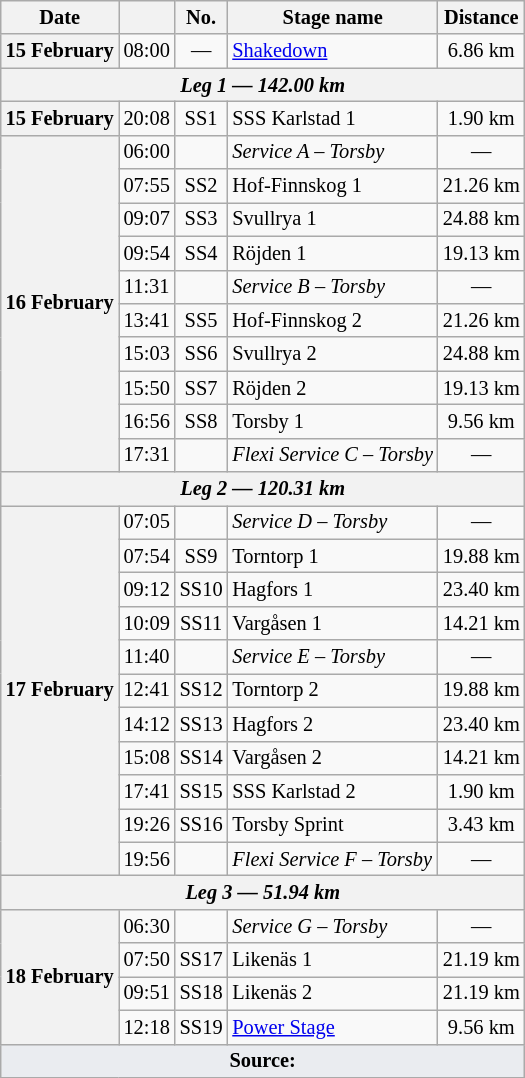<table class="wikitable" style="font-size: 85%;">
<tr>
<th>Date</th>
<th></th>
<th>No.</th>
<th>Stage name</th>
<th>Distance</th>
</tr>
<tr>
<th>15 February</th>
<td align="center">08:00</td>
<td align="center">—</td>
<td><a href='#'>Shakedown</a></td>
<td align="center">6.86 km</td>
</tr>
<tr>
<th colspan="5"><strong><em>Leg 1 — 142.00 km</em></strong></th>
</tr>
<tr>
<th>15 February</th>
<td align="center">20:08</td>
<td align="center">SS1</td>
<td>SSS Karlstad 1</td>
<td align="center">1.90 km</td>
</tr>
<tr>
<th rowspan="10">16 February</th>
<td align="center">06:00</td>
<td align="center"></td>
<td><em>Service A – Torsby</em></td>
<td align="center">—</td>
</tr>
<tr>
<td align="center">07:55</td>
<td align="center">SS2</td>
<td>Hof-Finnskog 1</td>
<td align="center">21.26 km</td>
</tr>
<tr>
<td align="center">09:07</td>
<td align="center">SS3</td>
<td>Svullrya 1</td>
<td align="center">24.88 km</td>
</tr>
<tr>
<td align="center">09:54</td>
<td align="center">SS4</td>
<td>Röjden 1</td>
<td align="center">19.13 km</td>
</tr>
<tr>
<td align="center">11:31</td>
<td align="center"></td>
<td><em>Service B – Torsby</em></td>
<td align="center">—</td>
</tr>
<tr>
<td align="center">13:41</td>
<td align="center">SS5</td>
<td>Hof-Finnskog 2</td>
<td align="center">21.26 km</td>
</tr>
<tr>
<td align="center">15:03</td>
<td align="center">SS6</td>
<td>Svullrya 2</td>
<td align="center">24.88 km</td>
</tr>
<tr>
<td align="center">15:50</td>
<td align="center">SS7</td>
<td>Röjden 2</td>
<td align="center">19.13 km</td>
</tr>
<tr>
<td align="center">16:56</td>
<td align="center">SS8</td>
<td>Torsby 1</td>
<td align="center">9.56 km</td>
</tr>
<tr>
<td align="center">17:31</td>
<td align="center"></td>
<td nowrap><em>Flexi Service C – Torsby</em></td>
<td align="center">—</td>
</tr>
<tr>
<th colspan="5"><strong><em>Leg 2 — 120.31 km</em></strong></th>
</tr>
<tr>
<th rowspan="11">17 February</th>
<td align="center">07:05</td>
<td align="center"></td>
<td><em>Service D – Torsby</em></td>
<td align="center">—</td>
</tr>
<tr>
<td align="center">07:54</td>
<td align="center">SS9</td>
<td>Torntorp 1</td>
<td align="center">19.88 km</td>
</tr>
<tr>
<td align="center">09:12</td>
<td align="center">SS10</td>
<td>Hagfors 1</td>
<td align="center">23.40 km</td>
</tr>
<tr>
<td align="center">10:09</td>
<td align="center">SS11</td>
<td>Vargåsen 1</td>
<td align="center">14.21 km</td>
</tr>
<tr>
<td align="center">11:40</td>
<td align="center"></td>
<td><em>Service E – Torsby</em></td>
<td align="center">—</td>
</tr>
<tr>
<td align="center">12:41</td>
<td align="center">SS12</td>
<td>Torntorp 2</td>
<td align="center">19.88 km</td>
</tr>
<tr>
<td align="center">14:12</td>
<td align="center">SS13</td>
<td>Hagfors 2</td>
<td align="center">23.40 km</td>
</tr>
<tr>
<td align="center">15:08</td>
<td align="center">SS14</td>
<td>Vargåsen 2</td>
<td align="center">14.21 km</td>
</tr>
<tr>
<td align="center">17:41</td>
<td align="center">SS15</td>
<td>SSS Karlstad 2</td>
<td align="center">1.90 km</td>
</tr>
<tr>
<td align="center">19:26</td>
<td align="center">SS16</td>
<td>Torsby Sprint</td>
<td align="center">3.43 km</td>
</tr>
<tr>
<td align="center">19:56</td>
<td align="center"></td>
<td nowrap><em>Flexi Service F – Torsby</em></td>
<td align="center">—</td>
</tr>
<tr>
<th colspan="5"><strong><em>Leg 3 — 51.94 km</em></strong></th>
</tr>
<tr>
<th rowspan="4">18 February</th>
<td align="center">06:30</td>
<td align="center"></td>
<td><em>Service G – Torsby</em></td>
<td align="center">—</td>
</tr>
<tr>
<td align="center">07:50</td>
<td align="center">SS17</td>
<td>Likenäs 1</td>
<td align="center">21.19 km</td>
</tr>
<tr>
<td align="center">09:51</td>
<td align="center">SS18</td>
<td>Likenäs 2</td>
<td align="center">21.19 km</td>
</tr>
<tr>
<td align="center">12:18</td>
<td align="center">SS19</td>
<td nowrap><a href='#'>Power Stage</a></td>
<td align="center">9.56 km</td>
</tr>
<tr>
<td style="background-color:#EAECF0; text-align:center" colspan="5"><strong>Source:</strong></td>
</tr>
</table>
